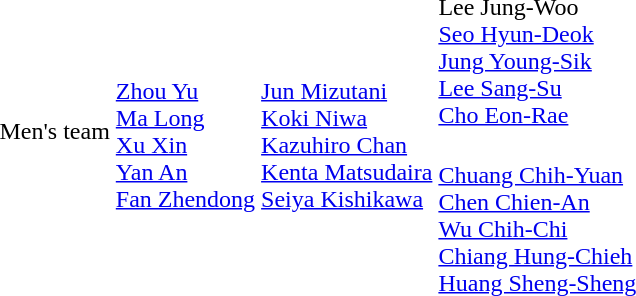<table>
<tr>
<td rowspan=2>Men's team</td>
<td rowspan=2><br><a href='#'>Zhou Yu</a><br><a href='#'>Ma Long</a><br><a href='#'>Xu Xin</a><br><a href='#'>Yan An</a><br><a href='#'>Fan Zhendong</a></td>
<td rowspan=2><br><a href='#'>Jun Mizutani</a><br><a href='#'>Koki Niwa</a><br><a href='#'>Kazuhiro Chan</a><br><a href='#'>Kenta Matsudaira</a><br><a href='#'>Seiya Kishikawa</a></td>
<td><br>Lee Jung-Woo<br><a href='#'>Seo Hyun-Deok</a><br><a href='#'>Jung Young-Sik</a><br><a href='#'>Lee Sang-Su</a><br><a href='#'>Cho Eon-Rae</a></td>
</tr>
<tr>
<td><br><a href='#'>Chuang Chih-Yuan</a><br><a href='#'>Chen Chien-An</a><br><a href='#'>Wu Chih-Chi</a><br><a href='#'>Chiang Hung-Chieh</a><br><a href='#'>Huang Sheng-Sheng</a></td>
</tr>
</table>
